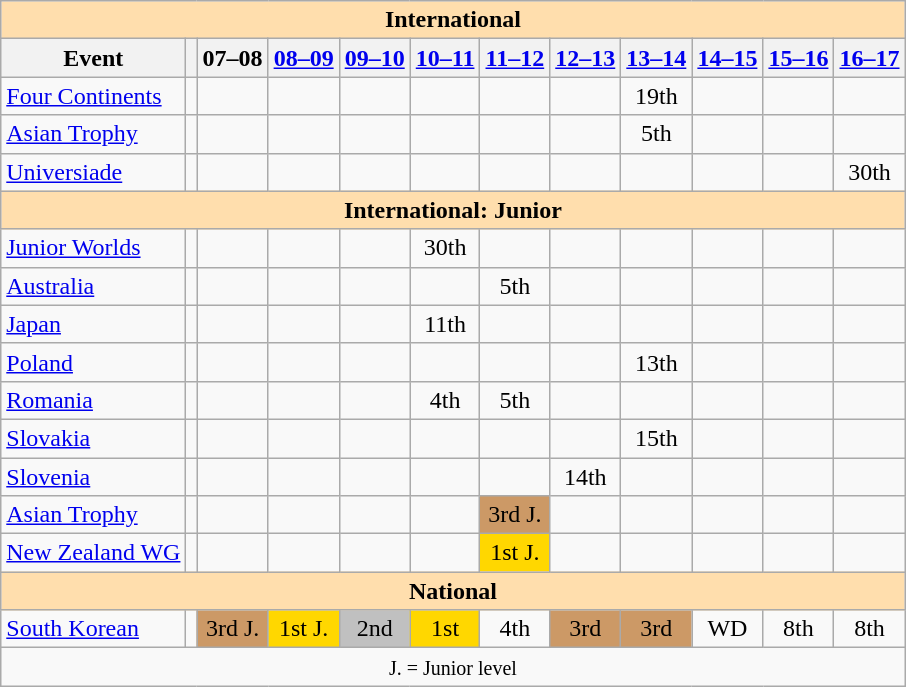<table class="wikitable" style="text-align:center">
<tr>
<th style="background-color: #ffdead; " colspan=12 align=center>International</th>
</tr>
<tr>
<th>Event</th>
<th></th>
<th>07–08</th>
<th><a href='#'>08–09</a></th>
<th><a href='#'>09–10</a></th>
<th><a href='#'>10–11</a></th>
<th><a href='#'>11–12</a></th>
<th><a href='#'>12–13</a></th>
<th><a href='#'>13–14</a></th>
<th><a href='#'>14–15</a></th>
<th><a href='#'>15–16</a></th>
<th><a href='#'>16–17</a></th>
</tr>
<tr>
<td align=left><a href='#'>Four Continents</a></td>
<td></td>
<td></td>
<td></td>
<td></td>
<td></td>
<td></td>
<td></td>
<td>19th</td>
<td></td>
<td></td>
<td></td>
</tr>
<tr>
<td align=left><a href='#'>Asian Trophy</a></td>
<td></td>
<td></td>
<td></td>
<td></td>
<td></td>
<td></td>
<td></td>
<td>5th</td>
<td></td>
<td></td>
<td></td>
</tr>
<tr>
<td align=left><a href='#'>Universiade</a></td>
<td></td>
<td></td>
<td></td>
<td></td>
<td></td>
<td></td>
<td></td>
<td></td>
<td></td>
<td></td>
<td>30th</td>
</tr>
<tr>
<th style="background-color: #ffdead; " colspan=12 align=center>International: Junior</th>
</tr>
<tr>
<td align=left><a href='#'>Junior Worlds</a></td>
<td></td>
<td></td>
<td></td>
<td></td>
<td>30th</td>
<td></td>
<td></td>
<td></td>
<td></td>
<td></td>
<td></td>
</tr>
<tr>
<td align=left> <a href='#'>Australia</a></td>
<td></td>
<td></td>
<td></td>
<td></td>
<td></td>
<td>5th</td>
<td></td>
<td></td>
<td></td>
<td></td>
<td></td>
</tr>
<tr>
<td align=left> <a href='#'>Japan</a></td>
<td></td>
<td></td>
<td></td>
<td></td>
<td>11th</td>
<td></td>
<td></td>
<td></td>
<td></td>
<td></td>
<td></td>
</tr>
<tr>
<td align=left> <a href='#'>Poland</a></td>
<td></td>
<td></td>
<td></td>
<td></td>
<td></td>
<td></td>
<td></td>
<td>13th</td>
<td></td>
<td></td>
<td></td>
</tr>
<tr>
<td align=left> <a href='#'>Romania</a></td>
<td></td>
<td></td>
<td></td>
<td></td>
<td>4th</td>
<td>5th</td>
<td></td>
<td></td>
<td></td>
<td></td>
<td></td>
</tr>
<tr>
<td align=left> <a href='#'>Slovakia</a></td>
<td></td>
<td></td>
<td></td>
<td></td>
<td></td>
<td></td>
<td></td>
<td>15th</td>
<td></td>
<td></td>
<td></td>
</tr>
<tr>
<td align=left> <a href='#'>Slovenia</a></td>
<td></td>
<td></td>
<td></td>
<td></td>
<td></td>
<td></td>
<td>14th</td>
<td></td>
<td></td>
<td></td>
<td></td>
</tr>
<tr>
<td align=left><a href='#'>Asian Trophy</a></td>
<td></td>
<td></td>
<td></td>
<td></td>
<td></td>
<td bgcolor=cc9966>3rd J.</td>
<td></td>
<td></td>
<td></td>
<td></td>
<td></td>
</tr>
<tr>
<td align=left><a href='#'>New Zealand WG</a></td>
<td></td>
<td></td>
<td></td>
<td></td>
<td></td>
<td bgcolor=gold>1st J.</td>
<td></td>
<td></td>
<td></td>
<td></td>
<td></td>
</tr>
<tr>
<th style="background-color: #ffdead; " colspan=12 align=center>National</th>
</tr>
<tr>
<td align=left><a href='#'>South Korean</a></td>
<td></td>
<td bgcolor=cc9966>3rd J.</td>
<td bgcolor=gold>1st J.</td>
<td bgcolor=silver>2nd</td>
<td bgcolor=gold>1st</td>
<td>4th</td>
<td bgcolor=cc9966>3rd</td>
<td bgcolor=cc9966>3rd</td>
<td>WD</td>
<td>8th</td>
<td>8th</td>
</tr>
<tr>
<td colspan=12 align=center><small> J. = Junior level </small></td>
</tr>
</table>
